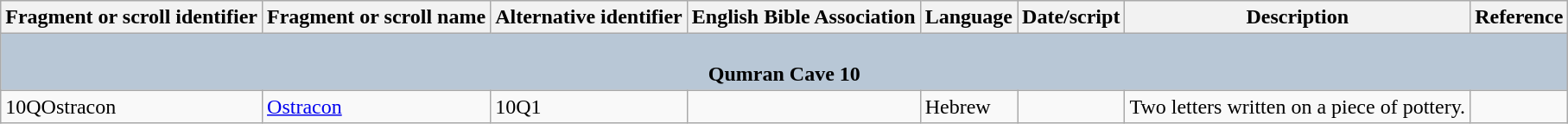<table class="wikitable collapsible collapsed">
<tr>
<th>Fragment or scroll identifier</th>
<th>Fragment or scroll name</th>
<th>Alternative identifier</th>
<th>English Bible Association</th>
<th>Language</th>
<th>Date/script</th>
<th>Description</th>
<th>Reference</th>
</tr>
<tr>
<th colspan="8" style="background:#b8c7d6;"><br>Qumran Cave 10</th>
</tr>
<tr>
<td>10QOstracon</td>
<td><a href='#'>Ostracon</a></td>
<td>10Q1</td>
<td></td>
<td>Hebrew</td>
<td></td>
<td>Two letters written on a piece of pottery.</td>
<td></td>
</tr>
</table>
